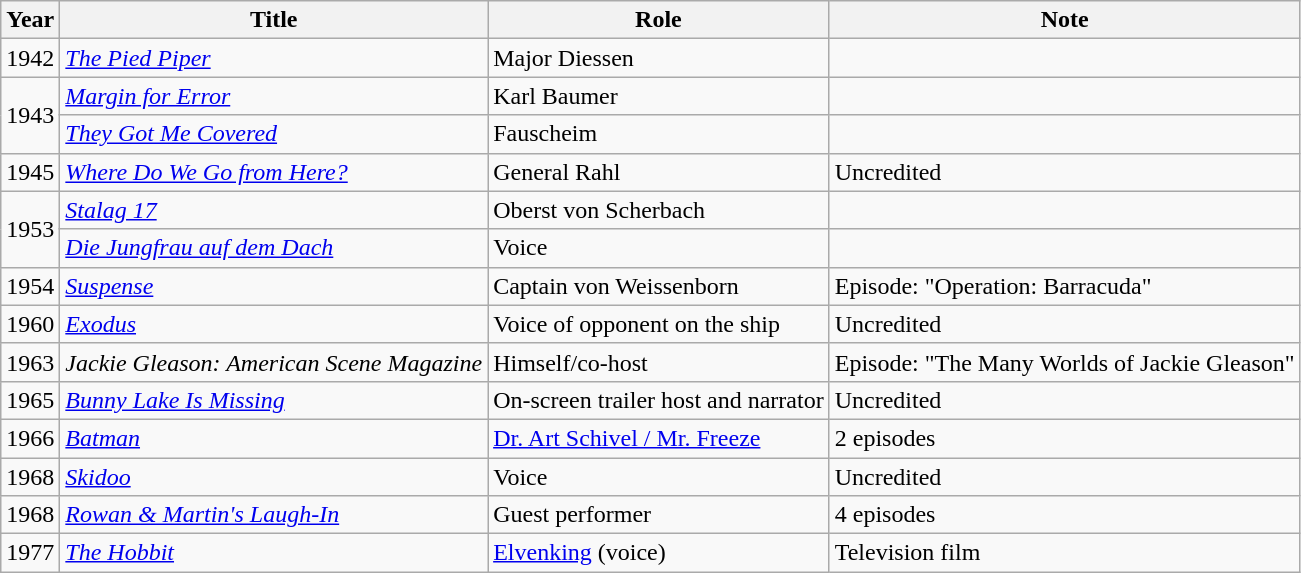<table class="wikitable">
<tr>
<th>Year</th>
<th>Title</th>
<th>Role</th>
<th>Note</th>
</tr>
<tr>
<td>1942</td>
<td><em><a href='#'>The Pied Piper</a></em></td>
<td>Major Diessen</td>
<td></td>
</tr>
<tr>
<td rowspan=2>1943</td>
<td><em><a href='#'>Margin for Error</a></em></td>
<td>Karl Baumer</td>
<td></td>
</tr>
<tr>
<td><em><a href='#'>They Got Me Covered</a></em></td>
<td>Fauscheim</td>
<td></td>
</tr>
<tr>
<td>1945</td>
<td><em><a href='#'>Where Do We Go from Here?</a></em></td>
<td>General Rahl</td>
<td>Uncredited</td>
</tr>
<tr>
<td rowspan=2>1953</td>
<td><em><a href='#'>Stalag 17</a></em></td>
<td>Oberst von Scherbach</td>
<td></td>
</tr>
<tr>
<td><em><a href='#'>Die Jungfrau auf dem Dach</a></em></td>
<td>Voice</td>
<td></td>
</tr>
<tr>
<td>1954</td>
<td><em><a href='#'>Suspense</a></em></td>
<td>Captain von Weissenborn</td>
<td>Episode: "Operation: Barracuda"</td>
</tr>
<tr>
<td>1960</td>
<td><em><a href='#'>Exodus</a></em></td>
<td>Voice of opponent on the ship</td>
<td>Uncredited</td>
</tr>
<tr>
<td>1963</td>
<td><em>Jackie Gleason: American Scene Magazine</em></td>
<td>Himself/co-host</td>
<td>Episode: "The Many Worlds of Jackie Gleason"</td>
</tr>
<tr>
<td>1965</td>
<td><em><a href='#'>Bunny Lake Is Missing</a></em></td>
<td>On-screen trailer host and narrator</td>
<td>Uncredited</td>
</tr>
<tr>
<td>1966</td>
<td><em><a href='#'>Batman</a></em></td>
<td><a href='#'>Dr. Art Schivel / Mr. Freeze</a></td>
<td>2 episodes</td>
</tr>
<tr>
<td>1968</td>
<td><em><a href='#'>Skidoo</a></em></td>
<td>Voice</td>
<td>Uncredited</td>
</tr>
<tr>
<td>1968</td>
<td><em><a href='#'>Rowan & Martin's Laugh-In</a></em></td>
<td>Guest performer</td>
<td>4 episodes</td>
</tr>
<tr>
<td>1977</td>
<td><em><a href='#'>The Hobbit</a></em></td>
<td><a href='#'>Elvenking</a> (voice)</td>
<td>Television film</td>
</tr>
</table>
